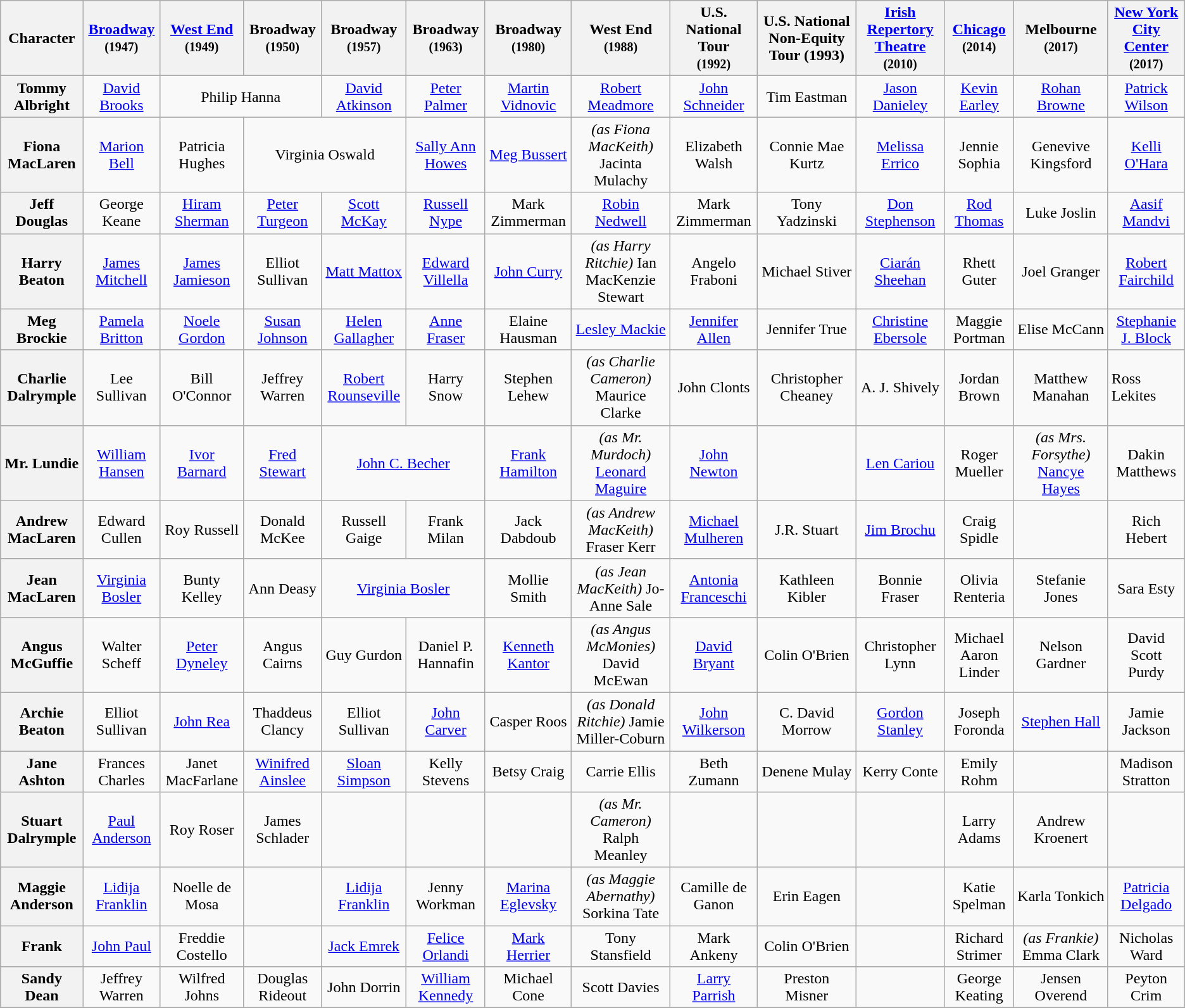<table class="wikitable" style="width:1000;">
<tr>
<th>Character</th>
<th><a href='#'>Broadway</a><br><small>(1947)</small></th>
<th><a href='#'>West End</a><br><small>(1949)</small></th>
<th>Broadway<br><small>(1950)</small></th>
<th>Broadway<br><small>(1957)</small></th>
<th>Broadway<br><small>(1963)</small></th>
<th>Broadway<br><small>(1980)</small></th>
<th>West End<br><small>(1988)</small></th>
<th>U.S. National Tour<br><small>(1992)</small></th>
<th>U.S. National Non-Equity Tour (1993)</th>
<th><a href='#'>Irish Repertory Theatre</a><br><small>(2010)</small></th>
<th><a href='#'>Chicago</a><br><small>(2014)</small></th>
<th>Melbourne<br><small>(2017)</small></th>
<th><a href='#'>New York City Center</a><br><small>(2017)</small></th>
</tr>
<tr>
<th>Tommy Albright</th>
<td colspan='1' align=center><a href='#'>David Brooks</a></td>
<td colspan='2' align=center>Philip Hanna</td>
<td colspan='1' align=center><a href='#'>David Atkinson</a></td>
<td colspan='1' align=center><a href='#'>Peter Palmer</a></td>
<td colspan='1' align=center><a href='#'>Martin Vidnovic</a></td>
<td colspan='1' align=center><a href='#'>Robert Meadmore</a></td>
<td colspan='1' align=center><a href='#'>John Schneider</a></td>
<td colspan='1' align=center>Tim Eastman</td>
<td colspan='1' align=center><a href='#'>Jason Danieley</a></td>
<td colspan='1' align=center><a href='#'>Kevin Earley</a></td>
<td colspan='1' align=center><a href='#'>Rohan Browne</a></td>
<td colspan='1' align=center><a href='#'>Patrick Wilson</a></td>
</tr>
<tr>
<th>Fiona MacLaren</th>
<td colspan='1' align=center><a href='#'>Marion Bell</a></td>
<td colspan='1' align=center>Patricia Hughes</td>
<td colspan='2' align=center>Virginia Oswald</td>
<td colspan='1' align=center><a href='#'>Sally Ann Howes</a></td>
<td colspan='1' align=center><a href='#'>Meg Bussert</a></td>
<td colspan='1' align=center><em>(as Fiona MacKeith)</em> Jacinta Mulachy</td>
<td colspan='1' align=center>Elizabeth Walsh</td>
<td colspan='1' align=center>Connie Mae Kurtz</td>
<td colspan='1' align=center><a href='#'>Melissa Errico</a></td>
<td colspan='1' align=center>Jennie Sophia</td>
<td colspan='1' align=center>Genevive Kingsford</td>
<td colspan='1' align=center><a href='#'>Kelli O'Hara</a></td>
</tr>
<tr>
<th>Jeff Douglas</th>
<td colspan='1' align=center>George Keane</td>
<td colspan='1' align=center><a href='#'>Hiram Sherman</a></td>
<td colspan='1' align=center><a href='#'>Peter Turgeon</a></td>
<td colspan='1' align=center><a href='#'>Scott McKay</a></td>
<td colspan='1' align=center><a href='#'>Russell Nype</a></td>
<td colspan='1' align=center>Mark Zimmerman</td>
<td colspan='1' align=center><a href='#'>Robin Nedwell</a></td>
<td colspan='1' align=center>Mark Zimmerman</td>
<td colspan='1' align=center>Tony Yadzinski</td>
<td colspan='1' align=center><a href='#'>Don Stephenson</a></td>
<td colspan='1' align=center><a href='#'>Rod Thomas</a></td>
<td colspan='1' align=center>Luke Joslin</td>
<td colspan='1' align=center><a href='#'>Aasif Mandvi</a></td>
</tr>
<tr>
<th>Harry Beaton</th>
<td colspan="1" align="center"><a href='#'>James Mitchell</a></td>
<td colspan="1" align="center"><a href='#'>James Jamieson</a></td>
<td colspan="1" align="center">Elliot Sullivan</td>
<td colspan="1" align="center"><a href='#'>Matt Mattox</a></td>
<td colspan="1" align="center"><a href='#'>Edward Villella</a></td>
<td colspan="1" align="center"><a href='#'>John Curry</a></td>
<td colspan="1" align="center"><em>(as Harry Ritchie)</em> Ian MacKenzie Stewart</td>
<td colspan="1" align="center">Angelo Fraboni</td>
<td colspan="1" align="center">Michael Stiver</td>
<td colspan="1" align="center"><a href='#'>Ciarán Sheehan</a></td>
<td colspan="1" align="center">Rhett Guter</td>
<td colspan='1' align=center>Joel Granger</td>
<td colspan="1" align="center"><a href='#'>Robert Fairchild</a></td>
</tr>
<tr>
<th>Meg Brockie</th>
<td colspan="1" align="center"><a href='#'>Pamela Britton</a></td>
<td colspan="1" align="center"><a href='#'>Noele Gordon</a></td>
<td colspan="1" align="center"><a href='#'>Susan Johnson</a></td>
<td colspan="1" align="center"><a href='#'>Helen Gallagher</a></td>
<td colspan="1" align="center"><a href='#'>Anne Fraser</a></td>
<td colspan="1" align="center">Elaine Hausman</td>
<td colspan="1" align="center"><a href='#'>Lesley Mackie</a></td>
<td colspan="1" align="center"><a href='#'>Jennifer Allen</a></td>
<td colspan="1" align="center">Jennifer True</td>
<td colspan="1" align="center"><a href='#'>Christine Ebersole</a></td>
<td colspan="1" align="center">Maggie Portman</td>
<td colspan='1' align=center>Elise McCann</td>
<td colspan="1" align="center"><a href='#'>Stephanie J. Block</a></td>
</tr>
<tr>
<th>Charlie Dalrymple</th>
<td colspan='1' align=center>Lee Sullivan</td>
<td colspan='1' align=center>Bill O'Connor</td>
<td colspan='1' align=center>Jeffrey Warren</td>
<td colspan='1' align=center><a href='#'>Robert Rounseville</a></td>
<td colspan='1' align=center>Harry Snow</td>
<td colspan='1' align=center>Stephen Lehew</td>
<td colspan='1' align=center><em>(as Charlie Cameron)</em> Maurice Clarke</td>
<td colspan='1' align=center>John Clonts</td>
<td colspan='1' align=center>Christopher Cheaney</td>
<td colspan='1' align=center>A. J. Shively</td>
<td colspan='1' align=center>Jordan Brown</td>
<td colspan='1' align=center>Matthew Manahan</td>
<td>Ross Lekites</td>
</tr>
<tr>
<th>Mr. Lundie</th>
<td colspan='1' align=center><a href='#'>William Hansen</a></td>
<td colspan='1' align=center><a href='#'>Ivor Barnard</a></td>
<td colspan='1' align=center><a href='#'>Fred Stewart</a></td>
<td colspan='2' align=center><a href='#'>John C. Becher</a></td>
<td colspan='1' align=center><a href='#'>Frank Hamilton</a></td>
<td colspan='1' align=center><em>(as Mr. Murdoch)</em> <a href='#'>Leonard Maguire</a></td>
<td colspan='1' align=center><a href='#'>John Newton</a></td>
<td></td>
<td colspan='1' align=center><a href='#'>Len Cariou</a></td>
<td colspan='1' align=center>Roger Mueller</td>
<td colspan='1' align=center><em>(as Mrs. Forsythe)</em> <a href='#'>Nancye Hayes</a></td>
<td colspan='1' align=center>Dakin Matthews</td>
</tr>
<tr>
<th>Andrew MacLaren</th>
<td colspan='1' align=center>Edward Cullen</td>
<td colspan='1' align=center>Roy Russell</td>
<td colspan='1' align=center>Donald McKee</td>
<td colspan='1' align=center>Russell Gaige</td>
<td colspan='1' align=center>Frank Milan</td>
<td colspan='1' align=center>Jack Dabdoub</td>
<td colspan='1' align=center><em>(as Andrew MacKeith)</em> Fraser Kerr</td>
<td colspan='1' align=center><a href='#'>Michael Mulheren</a></td>
<td colspan='1' align=center>J.R. Stuart</td>
<td colspan='1' align=center><a href='#'>Jim Brochu</a></td>
<td colspan='1' align=center>Craig Spidle</td>
<td></td>
<td colspan='1' align=center>Rich Hebert</td>
</tr>
<tr>
<th>Jean MacLaren</th>
<td colspan='1' align=center><a href='#'>Virginia Bosler</a></td>
<td colspan='1' align=center>Bunty Kelley</td>
<td colspan='1' align=center>Ann Deasy</td>
<td colspan='2' align=center><a href='#'>Virginia Bosler</a></td>
<td colspan='1' align=center>Mollie Smith</td>
<td colspan='1' align=center><em>(as Jean MacKeith)</em> Jo-Anne Sale</td>
<td colspan='1' align=center><a href='#'>Antonia Franceschi</a></td>
<td colspan='1' align=center>Kathleen Kibler</td>
<td colspan='1' align=center>Bonnie Fraser</td>
<td colspan='1' align=center>Olivia Renteria</td>
<td colspan='1' align=center>Stefanie Jones</td>
<td colspan='1' align=center>Sara Esty</td>
</tr>
<tr>
<th>Angus McGuffie</th>
<td colspan='1' align=center>Walter Scheff</td>
<td colspan='1' align=center><a href='#'>Peter Dyneley</a></td>
<td colspan='1' align=center>Angus Cairns</td>
<td colspan='1' align=center>Guy Gurdon</td>
<td colspan='1' align=center>Daniel P. Hannafin</td>
<td colspan='1' align=center><a href='#'>Kenneth Kantor</a></td>
<td colspan='1' align=center><em>(as Angus McMonies)</em> David McEwan</td>
<td colspan='1' align=center><a href='#'>David Bryant</a></td>
<td colspan='1' align=center>Colin O'Brien</td>
<td colspan='1' align=center>Christopher Lynn</td>
<td colspan='1' align=center>Michael Aaron Linder</td>
<td colspan='1' align=center>Nelson Gardner</td>
<td colspan='1' align=center>David Scott Purdy</td>
</tr>
<tr>
<th>Archie Beaton</th>
<td colspan='1' align=center>Elliot Sullivan</td>
<td colspan='1' align=center><a href='#'>John Rea</a></td>
<td colspan='1' align=center>Thaddeus Clancy</td>
<td colspan='1' align=center>Elliot Sullivan</td>
<td colspan='1' align=center><a href='#'>John Carver</a></td>
<td colspan='1' align=center>Casper Roos</td>
<td colspan='1' align=center><em>(as Donald Ritchie)</em> Jamie Miller-Coburn</td>
<td colspan='1' align=center><a href='#'>John Wilkerson</a></td>
<td colspan='1' align=center>C. David Morrow</td>
<td colspan='1' align=center><a href='#'>Gordon Stanley</a></td>
<td colspan='1' align=center>Joseph Foronda</td>
<td colspan='1' align=center><a href='#'>Stephen Hall</a></td>
<td colspan='1' align=center>Jamie Jackson</td>
</tr>
<tr>
<th>Jane Ashton</th>
<td colspan='1' align=center>Frances Charles</td>
<td colspan='1' align=center>Janet MacFarlane</td>
<td colspan='1' align=center><a href='#'>Winifred Ainslee</a></td>
<td colspan='1' align=center><a href='#'>Sloan Simpson</a></td>
<td colspan='1' align=center>Kelly Stevens</td>
<td colspan='1' align=center>Betsy Craig</td>
<td colspan='1' align=center>Carrie Ellis</td>
<td colspan='1' align=center>Beth Zumann</td>
<td colspan='1' align=center>Denene Mulay</td>
<td colspan='1' align=center>Kerry Conte</td>
<td colspan='1' align=center>Emily Rohm</td>
<td></td>
<td colspan='1' align=center>Madison Stratton</td>
</tr>
<tr>
<th>Stuart Dalrymple</th>
<td colspan='1' align=center><a href='#'>Paul Anderson</a></td>
<td colspan='1' align=center>Roy Roser</td>
<td colspan='1' align=center>James Schlader</td>
<td colspan='1' align=center></td>
<td colspan='1' align=center></td>
<td colspan='1' align=center></td>
<td colspan='1' align=center><em>(as Mr. Cameron)</em> Ralph Meanley</td>
<td colspan='1' align=center></td>
<td></td>
<td colspan='1' align=center></td>
<td colspan='1' align=center>Larry Adams</td>
<td colspan='1' align=center>Andrew Kroenert</td>
<td colspan='1' align=center></td>
</tr>
<tr>
<th>Maggie Anderson</th>
<td colspan='1' align=center><a href='#'>Lidija Franklin</a></td>
<td colspan='1' align=center>Noelle de Mosa</td>
<td colspan='1' align=center></td>
<td colspan='1' align=center><a href='#'>Lidija Franklin</a></td>
<td colspan='1' align=center>Jenny Workman</td>
<td colspan='1' align=center><a href='#'>Marina Eglevsky</a></td>
<td colspan='1' align=center><em>(as Maggie Abernathy)</em> Sorkina Tate</td>
<td colspan='1' align=center>Camille de Ganon</td>
<td colspan='1' align=center>Erin Eagen</td>
<td colspan='1' align=center></td>
<td colspan='1' align=center>Katie Spelman</td>
<td colspan='1' align=center>Karla Tonkich</td>
<td colspan='1' align=center><a href='#'>Patricia Delgado</a></td>
</tr>
<tr>
<th>Frank</th>
<td colspan='1' align=center><a href='#'>John Paul</a></td>
<td colspan='1' align=center>Freddie Costello</td>
<td colspan='1' align=center></td>
<td colspan='1' align=center><a href='#'>Jack Emrek</a></td>
<td colspan='1' align=center><a href='#'>Felice Orlandi</a></td>
<td colspan='1' align=center><a href='#'>Mark Herrier</a></td>
<td colspan='1' align=center>Tony Stansfield</td>
<td colspan='1' align=center>Mark Ankeny</td>
<td colspan='1' align=center>Colin O'Brien</td>
<td colspan='1' align=center></td>
<td colspan='1' align=center>Richard Strimer</td>
<td colspan='1' align=center><em>(as Frankie)</em> Emma Clark</td>
<td colspan='1' align=center>Nicholas Ward</td>
</tr>
<tr>
<th>Sandy Dean</th>
<td colspan='1' align=center>Jeffrey Warren</td>
<td colspan='1' align=center>Wilfred Johns</td>
<td colspan='1' align=center>Douglas Rideout</td>
<td colspan='1' align=center>John Dorrin</td>
<td colspan='1' align=center><a href='#'>William Kennedy</a></td>
<td colspan='1' align=center>Michael Cone</td>
<td colspan='1' align=center>Scott Davies</td>
<td colspan='1' align=center><a href='#'>Larry Parrish</a></td>
<td colspan='1' align=center>Preston Misner</td>
<td colspan='1' align=center></td>
<td colspan='1' align=center>George Keating</td>
<td colspan='1' align=center>Jensen Overend</td>
<td colspan='1' align=center>Peyton Crim</td>
</tr>
<tr>
</tr>
</table>
